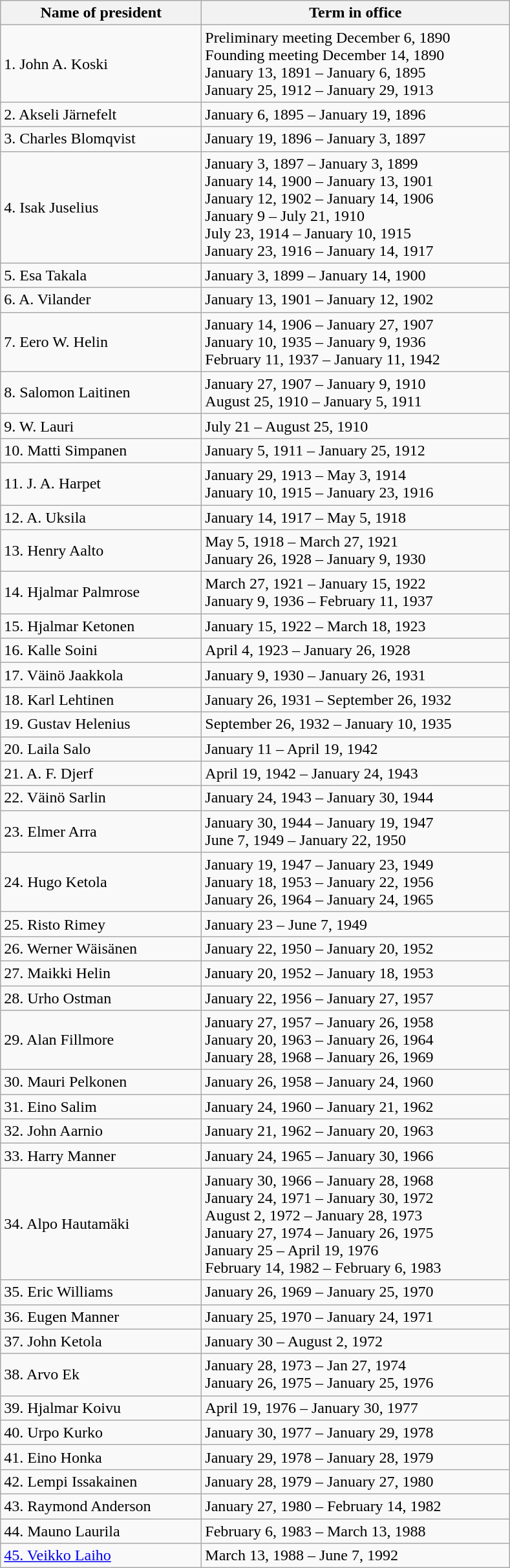<table class="wikitable">
<tr>
<th style="width:200px">Name of president</th>
<th style="width:310px">Term in office</th>
</tr>
<tr>
<td>1. John A. Koski</td>
<td>Preliminary meeting December 6, 1890<br>Founding meeting December 14, 1890<br>January 13, 1891 – January 6, 1895<br>January 25, 1912 – January 29, 1913</td>
</tr>
<tr>
<td>2. Akseli Järnefelt</td>
<td>January 6, 1895 – January 19, 1896</td>
</tr>
<tr>
<td>3. Charles Blomqvist</td>
<td>January 19, 1896 – January 3, 1897</td>
</tr>
<tr>
<td>4. Isak Juselius</td>
<td>January 3, 1897 – January 3, 1899<br>January 14, 1900 – January 13, 1901<br>January 12, 1902 – January 14, 1906<br>January 9 – July 21, 1910<br>July 23, 1914 – January 10, 1915<br>January 23, 1916 – January 14, 1917</td>
</tr>
<tr>
<td>5. Esa Takala</td>
<td>January 3, 1899 – January 14, 1900</td>
</tr>
<tr>
<td>6. A. Vilander</td>
<td>January 13, 1901 – January 12, 1902</td>
</tr>
<tr>
<td>7. Eero W. Helin</td>
<td>January 14, 1906 – January 27, 1907<br>January 10, 1935 – January 9, 1936<br>February 11, 1937 – January 11, 1942</td>
</tr>
<tr>
<td>8. Salomon Laitinen</td>
<td>January 27, 1907 – January 9, 1910<br>August 25, 1910 – January 5, 1911</td>
</tr>
<tr>
<td>9. W. Lauri</td>
<td>July 21 – August 25, 1910</td>
</tr>
<tr>
<td>10. Matti Simpanen</td>
<td>January 5, 1911 – January 25, 1912</td>
</tr>
<tr>
<td>11. J. A. Harpet</td>
<td>January 29, 1913 – May 3, 1914<br>January 10, 1915 – January 23, 1916</td>
</tr>
<tr>
<td>12. A. Uksila</td>
<td>January 14, 1917 – May 5, 1918</td>
</tr>
<tr>
<td>13. Henry Aalto</td>
<td>May 5, 1918 – March 27, 1921<br>January 26, 1928 – January 9, 1930</td>
</tr>
<tr>
<td>14. Hjalmar Palmrose</td>
<td>March 27, 1921 – January 15, 1922<br>January 9, 1936 – February 11, 1937</td>
</tr>
<tr>
<td>15. Hjalmar Ketonen</td>
<td>January 15, 1922 – March 18, 1923</td>
</tr>
<tr>
<td>16. Kalle Soini</td>
<td>April 4, 1923 – January 26, 1928</td>
</tr>
<tr>
<td>17. Väinö Jaakkola</td>
<td>January 9, 1930 – January 26, 1931</td>
</tr>
<tr>
<td>18. Karl Lehtinen</td>
<td>January 26, 1931 – September 26, 1932</td>
</tr>
<tr>
<td>19. Gustav Helenius</td>
<td>September 26, 1932 – January 10, 1935</td>
</tr>
<tr>
<td>20. Laila Salo</td>
<td>January 11 – April 19, 1942</td>
</tr>
<tr>
<td>21. A. F. Djerf</td>
<td>April 19, 1942 – January 24, 1943</td>
</tr>
<tr>
<td>22. Väinö Sarlin</td>
<td>January 24, 1943 – January 30, 1944</td>
</tr>
<tr>
<td>23. Elmer Arra</td>
<td>January 30, 1944 – January 19, 1947<br>June 7, 1949 – January 22, 1950</td>
</tr>
<tr>
<td>24. Hugo Ketola</td>
<td>January 19, 1947 – January 23, 1949<br>January 18, 1953 – January 22, 1956<br>January 26, 1964 – January 24, 1965</td>
</tr>
<tr>
<td>25. Risto Rimey</td>
<td>January 23 – June 7, 1949</td>
</tr>
<tr>
<td>26. Werner Wäisänen</td>
<td>January 22, 1950 – January 20, 1952</td>
</tr>
<tr>
<td>27. Maikki Helin</td>
<td>January 20, 1952 – January 18, 1953</td>
</tr>
<tr>
<td>28. Urho Ostman</td>
<td>January 22, 1956 – January 27, 1957</td>
</tr>
<tr>
<td>29. Alan Fillmore</td>
<td>January 27, 1957 – January 26, 1958<br>January 20, 1963 – January 26, 1964<br>January 28, 1968 – January 26, 1969</td>
</tr>
<tr>
<td>30. Mauri Pelkonen</td>
<td>January 26, 1958 – January 24, 1960</td>
</tr>
<tr>
<td>31. Eino Salim</td>
<td>January 24, 1960 – January 21, 1962</td>
</tr>
<tr>
<td>32. John Aarnio</td>
<td>January 21, 1962 – January 20, 1963</td>
</tr>
<tr>
<td>33. Harry Manner</td>
<td>January 24, 1965 – January 30, 1966</td>
</tr>
<tr>
<td>34. Alpo Hautamäki</td>
<td>January 30, 1966 – January 28, 1968<br>January 24, 1971 – January 30, 1972<br>August 2, 1972 – January 28, 1973<br>January 27, 1974 – January 26, 1975<br>January 25 – April 19, 1976<br>February 14, 1982 – February 6, 1983</td>
</tr>
<tr>
<td>35. Eric Williams</td>
<td>January 26, 1969 – January 25, 1970</td>
</tr>
<tr>
<td>36. Eugen Manner</td>
<td>January 25, 1970 – January 24, 1971</td>
</tr>
<tr>
<td>37. John Ketola</td>
<td>January 30 – August 2, 1972</td>
</tr>
<tr>
<td>38. Arvo Ek</td>
<td>January 28, 1973 – Jan 27, 1974<br>January 26, 1975 – January 25, 1976</td>
</tr>
<tr>
<td>39. Hjalmar Koivu</td>
<td>April 19, 1976 – January 30, 1977</td>
</tr>
<tr>
<td>40. Urpo Kurko</td>
<td>January 30, 1977 – January 29, 1978</td>
</tr>
<tr>
<td>41. Eino Honka</td>
<td>January 29, 1978 – January 28, 1979</td>
</tr>
<tr>
<td>42. Lempi Issakainen</td>
<td>January 28, 1979 – January 27, 1980</td>
</tr>
<tr>
<td>43. Raymond Anderson</td>
<td>January 27, 1980 – February 14, 1982</td>
</tr>
<tr>
<td>44. Mauno Laurila</td>
<td>February 6, 1983 – March 13, 1988</td>
</tr>
<tr>
<td><a href='#'>45. Veikko Laiho</a></td>
<td>March 13, 1988 – June 7, 1992</td>
</tr>
</table>
